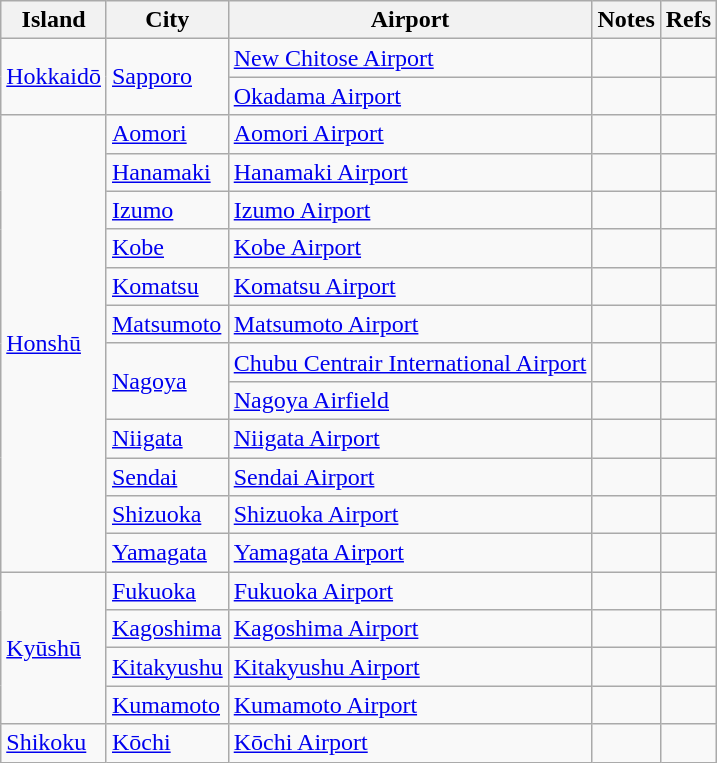<table class="sortable wikitable">
<tr>
<th>Island</th>
<th>City</th>
<th>Airport</th>
<th>Notes</th>
<th class=unsortable>Refs</th>
</tr>
<tr>
<td rowspan=2><a href='#'>Hokkaidō</a></td>
<td rowspan=2><a href='#'>Sapporo</a></td>
<td><a href='#'>New Chitose Airport</a></td>
<td align=center></td>
<td align=center></td>
</tr>
<tr>
<td><a href='#'>Okadama Airport</a></td>
<td></td>
<td align=center></td>
</tr>
<tr>
<td rowspan=12><a href='#'>Honshū</a></td>
<td><a href='#'>Aomori</a></td>
<td><a href='#'>Aomori Airport</a></td>
<td align=center></td>
<td align=center></td>
</tr>
<tr>
<td><a href='#'>Hanamaki</a></td>
<td><a href='#'>Hanamaki Airport</a></td>
<td align=center></td>
<td align=center></td>
</tr>
<tr>
<td><a href='#'>Izumo</a></td>
<td><a href='#'>Izumo Airport</a></td>
<td align=center></td>
<td align=center></td>
</tr>
<tr>
<td><a href='#'>Kobe</a></td>
<td><a href='#'>Kobe Airport</a></td>
<td></td>
<td align=center></td>
</tr>
<tr>
<td><a href='#'>Komatsu</a></td>
<td><a href='#'>Komatsu Airport</a></td>
<td></td>
<td align=center></td>
</tr>
<tr>
<td><a href='#'>Matsumoto</a></td>
<td><a href='#'>Matsumoto Airport</a></td>
<td align=center></td>
<td align=center></td>
</tr>
<tr>
<td rowspan=2><a href='#'>Nagoya</a></td>
<td><a href='#'>Chubu Centrair International Airport</a></td>
<td align=center></td>
<td align=center></td>
</tr>
<tr>
<td><a href='#'>Nagoya Airfield</a></td>
<td></td>
<td align=center></td>
</tr>
<tr>
<td><a href='#'>Niigata</a></td>
<td><a href='#'>Niigata Airport</a></td>
<td align=center></td>
<td align=center></td>
</tr>
<tr>
<td><a href='#'>Sendai</a></td>
<td><a href='#'>Sendai Airport</a></td>
<td></td>
<td align=center></td>
</tr>
<tr>
<td><a href='#'>Shizuoka</a></td>
<td><a href='#'>Shizuoka Airport</a></td>
<td></td>
<td align=center></td>
</tr>
<tr>
<td><a href='#'>Yamagata</a></td>
<td><a href='#'>Yamagata Airport</a></td>
<td align=center></td>
<td align=center></td>
</tr>
<tr>
<td rowspan=4><a href='#'>Kyūshū</a></td>
<td><a href='#'>Fukuoka</a></td>
<td><a href='#'>Fukuoka Airport</a></td>
<td></td>
<td align=center></td>
</tr>
<tr>
<td><a href='#'>Kagoshima</a></td>
<td><a href='#'>Kagoshima Airport</a></td>
<td align=center></td>
<td align=center></td>
</tr>
<tr>
<td><a href='#'>Kitakyushu</a></td>
<td><a href='#'>Kitakyushu Airport</a></td>
<td></td>
<td align=center></td>
</tr>
<tr>
<td><a href='#'>Kumamoto</a></td>
<td><a href='#'>Kumamoto Airport</a></td>
<td align=center></td>
<td align=center></td>
</tr>
<tr>
<td><a href='#'>Shikoku</a></td>
<td><a href='#'>Kōchi</a></td>
<td><a href='#'>Kōchi Airport</a></td>
<td align=center></td>
<td align=center></td>
</tr>
</table>
